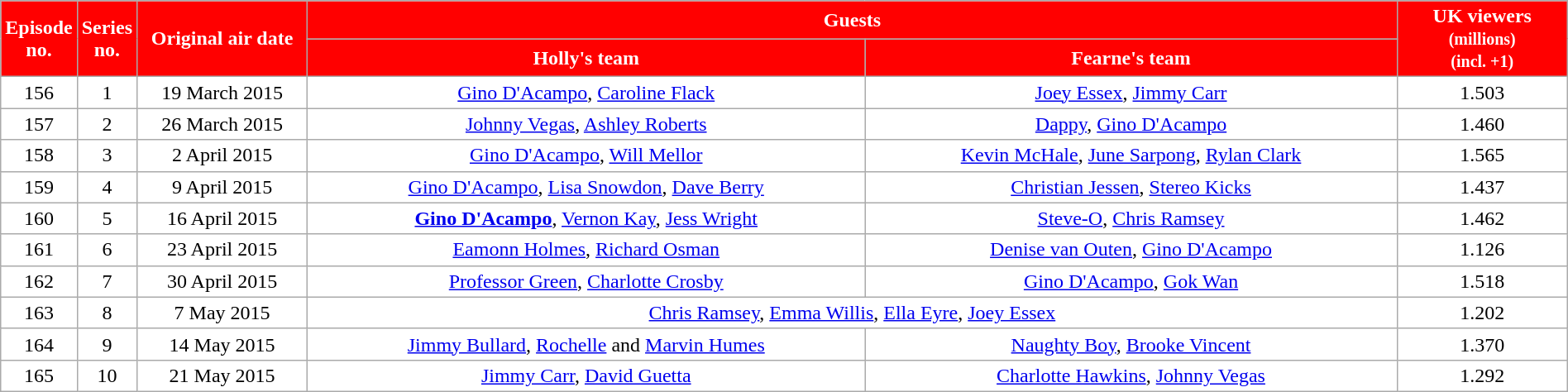<table class="wikitable" style="width:100%; background:#fff; text-align:center;">
<tr style="color:White" #008000;>
<th rowspan="2" style="background:red; width:20px;">Episode<br>no.</th>
<th rowspan="2" style="background:red; width:20px;">Series<br>no.</th>
<th rowspan="2" style="background:red; width:130px;">Original air date</th>
<th colspan="2" style="background:red;">Guests</th>
<th rowspan="2" style="background:red; width:130px;">UK viewers <small>(millions)</small><br><small>(incl. +1)</small></th>
</tr>
<tr style="color:White">
<th style="background:red;">Holly's team</th>
<th style="background:red;">Fearne's team</th>
</tr>
<tr>
<td>156</td>
<td>1</td>
<td>19 March 2015</td>
<td><a href='#'>Gino D'Acampo</a>, <a href='#'>Caroline Flack</a></td>
<td><a href='#'>Joey Essex</a>, <a href='#'>Jimmy Carr</a></td>
<td>1.503</td>
</tr>
<tr>
<td>157</td>
<td>2</td>
<td>26 March 2015</td>
<td><a href='#'>Johnny Vegas</a>, <a href='#'>Ashley Roberts</a></td>
<td><a href='#'>Dappy</a>, <a href='#'>Gino D'Acampo</a></td>
<td>1.460</td>
</tr>
<tr>
<td>158</td>
<td>3</td>
<td>2 April 2015</td>
<td><a href='#'>Gino D'Acampo</a>, <a href='#'>Will Mellor</a></td>
<td><a href='#'>Kevin McHale</a>, <a href='#'>June Sarpong</a>, <a href='#'>Rylan Clark</a></td>
<td>1.565</td>
</tr>
<tr>
<td>159</td>
<td>4</td>
<td>9 April 2015</td>
<td><a href='#'>Gino D'Acampo</a>, <a href='#'>Lisa Snowdon</a>, <a href='#'>Dave Berry</a></td>
<td><a href='#'>Christian Jessen</a>, <a href='#'>Stereo Kicks</a></td>
<td>1.437</td>
</tr>
<tr>
<td>160</td>
<td>5</td>
<td>16 April 2015</td>
<td><strong><a href='#'>Gino D'Acampo</a></strong>, <a href='#'>Vernon Kay</a>, <a href='#'>Jess Wright</a></td>
<td><a href='#'>Steve-O</a>, <a href='#'>Chris Ramsey</a></td>
<td>1.462</td>
</tr>
<tr>
<td>161</td>
<td>6</td>
<td>23 April 2015</td>
<td><a href='#'>Eamonn Holmes</a>, <a href='#'>Richard Osman</a></td>
<td><a href='#'>Denise van Outen</a>, <a href='#'>Gino D'Acampo</a></td>
<td>1.126</td>
</tr>
<tr>
<td>162</td>
<td>7</td>
<td>30 April 2015</td>
<td><a href='#'>Professor Green</a>, <a href='#'>Charlotte Crosby</a></td>
<td><a href='#'>Gino D'Acampo</a>, <a href='#'>Gok Wan</a></td>
<td>1.518</td>
</tr>
<tr>
<td>163</td>
<td>8</td>
<td>7 May 2015</td>
<td colspan="2"><a href='#'>Chris Ramsey</a>, <a href='#'>Emma Willis</a>, <a href='#'>Ella Eyre</a>, <a href='#'>Joey Essex</a></td>
<td>1.202</td>
</tr>
<tr>
<td>164</td>
<td>9</td>
<td>14 May 2015</td>
<td><a href='#'>Jimmy Bullard</a>, <a href='#'>Rochelle</a> and <a href='#'>Marvin Humes</a></td>
<td><a href='#'>Naughty Boy</a>, <a href='#'>Brooke Vincent</a></td>
<td>1.370</td>
</tr>
<tr>
<td>165</td>
<td>10</td>
<td>21 May 2015</td>
<td><a href='#'>Jimmy Carr</a>, <a href='#'>David Guetta</a></td>
<td><a href='#'>Charlotte Hawkins</a>, <a href='#'>Johnny Vegas</a></td>
<td>1.292</td>
</tr>
</table>
